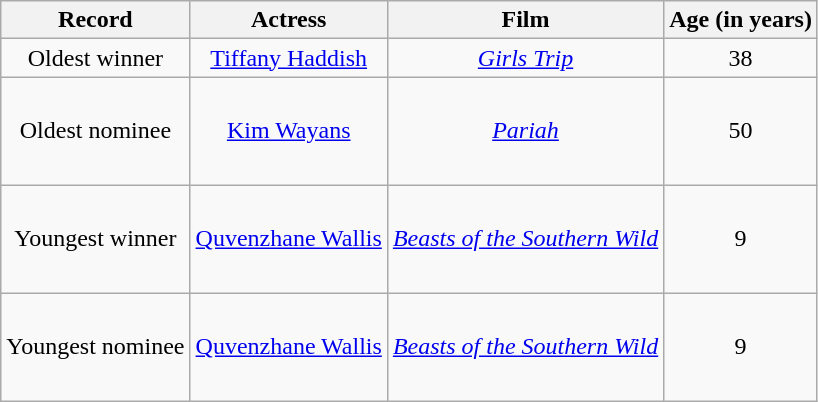<table class="wikitable sortable plainrowheaders" style="text-align:center;">
<tr>
<th scope="col">Record</th>
<th scope="col">Actress</th>
<th scope="col">Film</th>
<th scope="col">Age (in years)</th>
</tr>
<tr>
<td>Oldest winner</td>
<td><a href='#'>Tiffany Haddish</a></td>
<td><em><a href='#'>Girls Trip</a></em></td>
<td>38</td>
</tr>
<tr style="height:4.5em;">
<td>Oldest nominee</td>
<td><a href='#'>Kim Wayans</a></td>
<td><em><a href='#'>Pariah</a></em></td>
<td>50</td>
</tr>
<tr style="height:4.5em;">
<td>Youngest winner</td>
<td><a href='#'>Quvenzhane Wallis</a></td>
<td><em><a href='#'>Beasts of the Southern Wild</a></em></td>
<td>9</td>
</tr>
<tr style="height:4.5em;">
<td>Youngest nominee</td>
<td><a href='#'>Quvenzhane Wallis</a></td>
<td><em><a href='#'>Beasts of the Southern Wild</a></em></td>
<td>9</td>
</tr>
</table>
